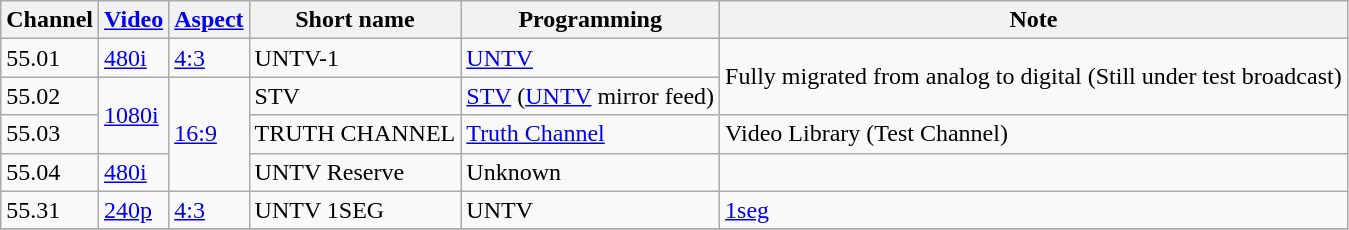<table class="wikitable">
<tr>
<th>Channel</th>
<th><a href='#'>Video</a></th>
<th><a href='#'>Aspect</a></th>
<th>Short name</th>
<th>Programming</th>
<th>Note</th>
</tr>
<tr>
<td>55.01</td>
<td><a href='#'>480i</a></td>
<td rowspan="1"><a href='#'>4:3</a></td>
<td>UNTV-1</td>
<td><a href='#'>UNTV</a></td>
<td rowspan=2>Fully migrated from analog to digital (Still under test broadcast)</td>
</tr>
<tr>
<td>55.02</td>
<td rowspan="2"><a href='#'>1080i</a></td>
<td rowspan="3"><a href='#'>16:9</a></td>
<td>STV</td>
<td><a href='#'>STV</a> (<a href='#'>UNTV</a> mirror feed)</td>
</tr>
<tr>
<td>55.03</td>
<td>TRUTH CHANNEL</td>
<td><a href='#'>Truth Channel</a></td>
<td>Video Library (Test Channel)</td>
</tr>
<tr>
<td>55.04</td>
<td><a href='#'>480i</a></td>
<td>UNTV Reserve</td>
<td>Unknown</td>
<td></td>
</tr>
<tr>
<td>55.31</td>
<td><a href='#'>240p</a></td>
<td rowspan="1"><a href='#'>4:3</a></td>
<td>UNTV 1SEG</td>
<td>UNTV</td>
<td><a href='#'>1seg</a></td>
</tr>
<tr>
</tr>
</table>
